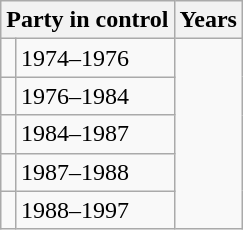<table class="wikitable">
<tr>
<th colspan="2">Party in control</th>
<th>Years</th>
</tr>
<tr>
<td></td>
<td>1974–1976</td>
</tr>
<tr>
<td></td>
<td>1976–1984</td>
</tr>
<tr>
<td></td>
<td>1984–1987</td>
</tr>
<tr>
<td></td>
<td>1987–1988</td>
</tr>
<tr>
<td></td>
<td>1988–1997</td>
</tr>
</table>
